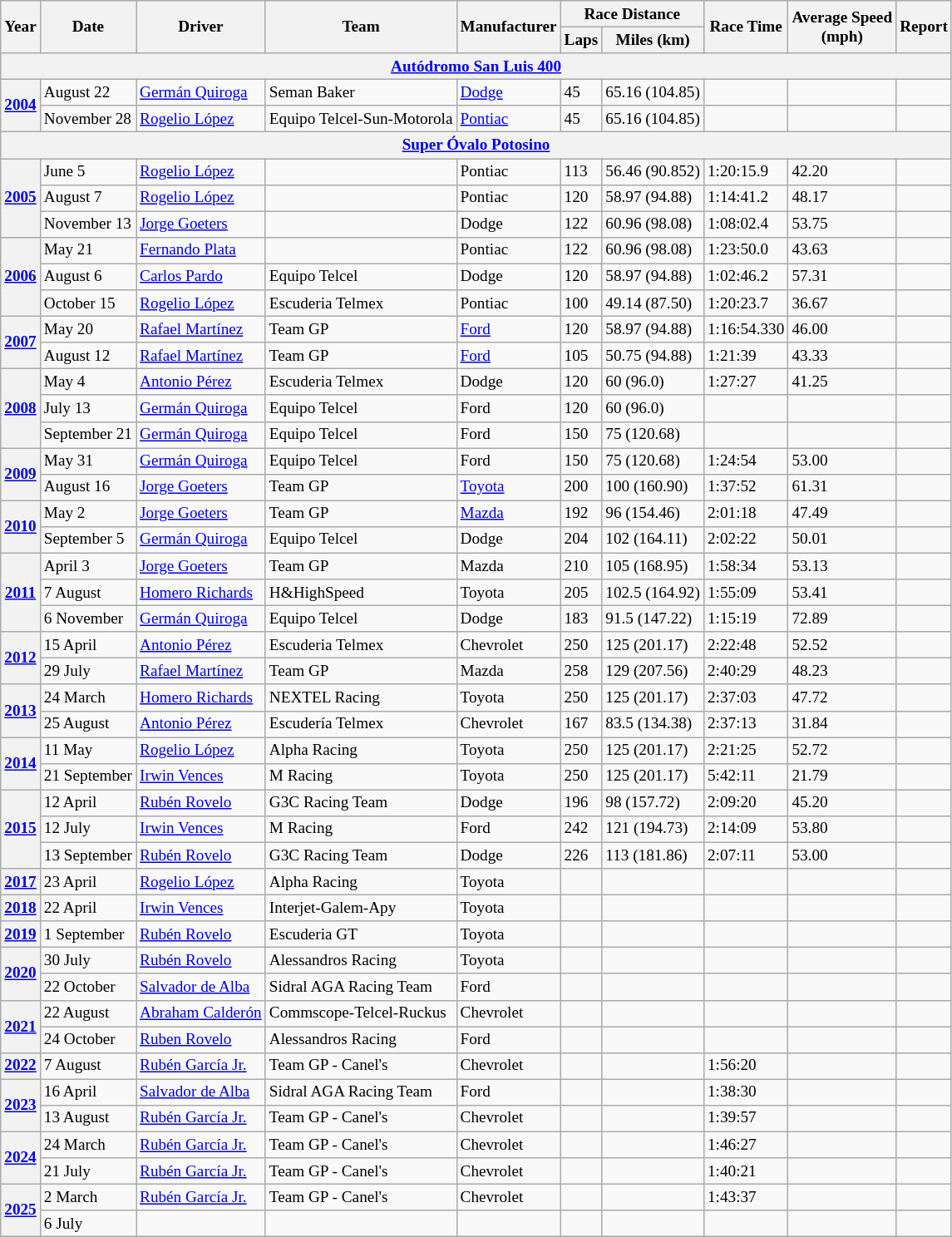<table class="wikitable sortable" style="font-size:80%;">
<tr>
<th rowspan="2">Year</th>
<th rowspan="2">Date</th>
<th rowspan="2">Driver</th>
<th rowspan="2">Team</th>
<th rowspan="2">Manufacturer</th>
<th colspan="2">Race Distance</th>
<th rowspan="2">Race Time</th>
<th rowspan="2">Average Speed<br>(mph)</th>
<th rowspan="2">Report</th>
</tr>
<tr>
<th>Laps</th>
<th>Miles (km)</th>
</tr>
<tr>
<th colspan="11"><a href='#'>Autódromo San Luis 400</a></th>
</tr>
<tr>
<th rowspan="2"><a href='#'>2004</a></th>
<td>August 22</td>
<td> <a href='#'>Germán Quiroga</a></td>
<td>Seman Baker</td>
<td><a href='#'>Dodge</a></td>
<td>45</td>
<td>65.16 (104.85)</td>
<td></td>
<td></td>
<td></td>
</tr>
<tr>
<td>November 28</td>
<td> <a href='#'>Rogelio López</a></td>
<td>Equipo Telcel-Sun-Motorola</td>
<td><a href='#'>Pontiac</a></td>
<td>45</td>
<td>65.16 (104.85)</td>
<td></td>
<td></td>
<td></td>
</tr>
<tr>
<th colspan="11"><a href='#'>Super Óvalo Potosino</a></th>
</tr>
<tr>
<th rowspan="3"><a href='#'>2005</a></th>
<td>June 5</td>
<td> <a href='#'>Rogelio López</a></td>
<td></td>
<td>Pontiac</td>
<td>113</td>
<td>56.46 (90.852)</td>
<td>1:20:15.9</td>
<td>42.20</td>
<td></td>
</tr>
<tr>
<td>August 7</td>
<td> <a href='#'>Rogelio López</a></td>
<td></td>
<td>Pontiac</td>
<td>120</td>
<td>58.97 (94.88)</td>
<td>1:14:41.2</td>
<td>48.17</td>
<td></td>
</tr>
<tr>
<td>November 13</td>
<td> <a href='#'>Jorge Goeters</a></td>
<td></td>
<td>Dodge</td>
<td>122</td>
<td>60.96 (98.08)</td>
<td>1:08:02.4</td>
<td>53.75</td>
<td></td>
</tr>
<tr>
<th rowspan="3"><a href='#'>2006</a></th>
<td>May 21</td>
<td> <a href='#'>Fernando Plata</a></td>
<td></td>
<td>Pontiac</td>
<td>122</td>
<td>60.96 (98.08)</td>
<td>1:23:50.0</td>
<td>43.63</td>
<td></td>
</tr>
<tr>
<td>August 6</td>
<td> <a href='#'>Carlos Pardo</a></td>
<td>Equipo Telcel</td>
<td>Dodge</td>
<td>120</td>
<td>58.97 (94.88)</td>
<td>1:02:46.2</td>
<td>57.31</td>
<td></td>
</tr>
<tr>
<td>October 15</td>
<td> <a href='#'>Rogelio López</a></td>
<td>Escuderia Telmex</td>
<td>Pontiac</td>
<td>100</td>
<td>49.14 (87.50)</td>
<td>1:20:23.7</td>
<td>36.67</td>
<td></td>
</tr>
<tr>
<th rowspan="2"><a href='#'>2007</a></th>
<td>May 20</td>
<td> <a href='#'>Rafael Martínez</a></td>
<td>Team GP</td>
<td><a href='#'>Ford</a></td>
<td>120</td>
<td>58.97 (94.88)</td>
<td>1:16:54.330</td>
<td>46.00</td>
<td></td>
</tr>
<tr>
<td>August 12</td>
<td> <a href='#'>Rafael Martínez</a></td>
<td>Team GP</td>
<td><a href='#'>Ford</a></td>
<td>105</td>
<td>50.75 (94.88)</td>
<td>1:21:39</td>
<td>43.33</td>
<td></td>
</tr>
<tr>
<th rowspan="3"><a href='#'>2008</a></th>
<td>May 4</td>
<td> <a href='#'>Antonio Pérez</a></td>
<td>Escuderia Telmex</td>
<td>Dodge</td>
<td>120</td>
<td>60 (96.0)</td>
<td>1:27:27</td>
<td>41.25</td>
<td></td>
</tr>
<tr>
<td>July 13</td>
<td> <a href='#'>Germán Quiroga</a></td>
<td>Equipo Telcel</td>
<td>Ford</td>
<td>120</td>
<td>60 (96.0)</td>
<td></td>
<td></td>
<td></td>
</tr>
<tr>
<td>September 21</td>
<td> <a href='#'>Germán Quiroga</a></td>
<td>Equipo Telcel</td>
<td>Ford</td>
<td>150</td>
<td>75 (120.68)</td>
<td></td>
<td></td>
<td></td>
</tr>
<tr>
<th rowspan="2"><a href='#'>2009</a></th>
<td>May 31</td>
<td> <a href='#'>Germán Quiroga</a></td>
<td>Equipo Telcel</td>
<td>Ford</td>
<td>150</td>
<td>75 (120.68)</td>
<td>1:24:54</td>
<td>53.00</td>
<td></td>
</tr>
<tr>
<td>August 16</td>
<td> <a href='#'>Jorge Goeters</a></td>
<td>Team GP</td>
<td><a href='#'>Toyota</a></td>
<td>200</td>
<td>100 (160.90)</td>
<td>1:37:52</td>
<td>61.31</td>
<td></td>
</tr>
<tr>
<th rowspan="2"><a href='#'>2010</a></th>
<td>May 2</td>
<td> <a href='#'>Jorge Goeters</a></td>
<td>Team GP</td>
<td><a href='#'>Mazda</a></td>
<td>192</td>
<td>96 (154.46)</td>
<td>2:01:18</td>
<td>47.49</td>
<td></td>
</tr>
<tr>
<td>September 5</td>
<td> <a href='#'>Germán Quiroga</a></td>
<td>Equipo Telcel</td>
<td>Dodge</td>
<td>204</td>
<td>102 (164.11)</td>
<td>2:02:22</td>
<td>50.01</td>
<td></td>
</tr>
<tr>
<th rowspan="3"><a href='#'>2011</a></th>
<td>April 3</td>
<td> <a href='#'>Jorge Goeters</a></td>
<td>Team GP</td>
<td>Mazda</td>
<td>210</td>
<td>105 (168.95)</td>
<td>1:58:34</td>
<td>53.13</td>
<td></td>
</tr>
<tr>
<td>7 August</td>
<td> <a href='#'>Homero Richards</a></td>
<td>H&HighSpeed</td>
<td>Toyota</td>
<td>205</td>
<td>102.5 (164.92)</td>
<td>1:55:09</td>
<td>53.41</td>
<td></td>
</tr>
<tr>
<td>6 November</td>
<td> <a href='#'>Germán Quiroga</a></td>
<td>Equipo Telcel</td>
<td>Dodge</td>
<td>183</td>
<td>91.5 (147.22)</td>
<td>1:15:19</td>
<td>72.89</td>
<td></td>
</tr>
<tr>
<th rowspan="2"><a href='#'>2012</a></th>
<td>15 April</td>
<td> <a href='#'>Antonio Pérez</a></td>
<td>Escuderia Telmex</td>
<td>Chevrolet</td>
<td>250</td>
<td>125 (201.17)</td>
<td>2:22:48</td>
<td>52.52</td>
<td></td>
</tr>
<tr>
<td>29 July</td>
<td> <a href='#'>Rafael Martínez</a></td>
<td>Team GP</td>
<td>Mazda</td>
<td>258</td>
<td>129 (207.56)</td>
<td>2:40:29</td>
<td>48.23</td>
<td></td>
</tr>
<tr>
<th rowspan="2"><a href='#'>2013</a></th>
<td>24 March</td>
<td> <a href='#'>Homero Richards</a></td>
<td>NEXTEL Racing</td>
<td>Toyota</td>
<td>250</td>
<td>125 (201.17)</td>
<td>2:37:03</td>
<td>47.72</td>
<td></td>
</tr>
<tr>
<td>25 August</td>
<td> <a href='#'>Antonio Pérez</a></td>
<td>Escudería Telmex</td>
<td>Chevrolet</td>
<td>167</td>
<td>83.5 (134.38)</td>
<td>2:37:13</td>
<td>31.84</td>
<td></td>
</tr>
<tr>
<th rowspan="2"><a href='#'>2014</a></th>
<td>11 May</td>
<td> <a href='#'>Rogelio López</a></td>
<td>Alpha Racing</td>
<td>Toyota</td>
<td>250</td>
<td>125 (201.17)</td>
<td>2:21:25</td>
<td>52.72</td>
<td></td>
</tr>
<tr>
<td>21 September</td>
<td> <a href='#'>Irwin Vences</a></td>
<td>M Racing</td>
<td>Toyota</td>
<td>250</td>
<td>125 (201.17)</td>
<td>5:42:11</td>
<td>21.79</td>
<td></td>
</tr>
<tr>
<th rowspan="3"><a href='#'>2015</a></th>
<td>12 April</td>
<td> <a href='#'>Rubén Rovelo</a></td>
<td>G3C Racing Team</td>
<td>Dodge</td>
<td>196</td>
<td>98 (157.72)</td>
<td>2:09:20</td>
<td>45.20</td>
<td></td>
</tr>
<tr>
<td>12 July</td>
<td> <a href='#'>Irwin Vences</a></td>
<td>M Racing</td>
<td>Ford</td>
<td>242</td>
<td>121 (194.73)</td>
<td>2:14:09</td>
<td>53.80</td>
<td></td>
</tr>
<tr>
<td>13 September</td>
<td> <a href='#'>Rubén Rovelo</a></td>
<td>G3C Racing Team</td>
<td>Dodge</td>
<td>226</td>
<td>113 (181.86)</td>
<td>2:07:11</td>
<td>53.00</td>
<td></td>
</tr>
<tr>
<th><a href='#'>2017</a></th>
<td>23 April</td>
<td> <a href='#'>Rogelio López</a></td>
<td>Alpha Racing</td>
<td>Toyota</td>
<td></td>
<td></td>
<td></td>
<td></td>
<td></td>
</tr>
<tr>
<th><a href='#'>2018</a></th>
<td>22 April</td>
<td> <a href='#'>Irwin Vences</a></td>
<td>Interjet-Galem-Apy</td>
<td>Toyota</td>
<td></td>
<td></td>
<td></td>
<td></td>
<td></td>
</tr>
<tr>
<th><a href='#'>2019</a></th>
<td>1 September</td>
<td> <a href='#'>Rubén Rovelo</a></td>
<td>Escuderia GT</td>
<td>Toyota</td>
<td></td>
<td></td>
<td></td>
<td></td>
<td></td>
</tr>
<tr>
<th rowspan="2"><a href='#'>2020</a></th>
<td>30 July</td>
<td> <a href='#'>Rubén Rovelo</a></td>
<td>Alessandros Racing</td>
<td>Toyota</td>
<td></td>
<td></td>
<td></td>
<td></td>
<td></td>
</tr>
<tr>
<td>22 October</td>
<td> <a href='#'>Salvador de Alba</a></td>
<td>Sidral AGA Racing Team</td>
<td>Ford</td>
<td></td>
<td></td>
<td></td>
<td></td>
<td></td>
</tr>
<tr>
<th rowspan="2"><a href='#'>2021</a></th>
<td>22 August</td>
<td> <a href='#'>Abraham Calderón</a></td>
<td>Commscope-Telcel-Ruckus</td>
<td>Chevrolet</td>
<td></td>
<td></td>
<td></td>
<td></td>
<td></td>
</tr>
<tr>
<td>24 October</td>
<td> <a href='#'>Ruben Rovelo</a></td>
<td>Alessandros Racing</td>
<td>Ford</td>
<td></td>
<td></td>
<td></td>
<td></td>
<td></td>
</tr>
<tr>
<th><a href='#'>2022</a></th>
<td>7 August</td>
<td> <a href='#'>Rubén García Jr.</a></td>
<td>Team GP - Canel's</td>
<td>Chevrolet</td>
<td></td>
<td></td>
<td>1:56:20</td>
<td></td>
<td></td>
</tr>
<tr>
<th rowspan="2"><a href='#'>2023</a></th>
<td>16 April</td>
<td> <a href='#'>Salvador de Alba</a></td>
<td>Sidral AGA Racing Team</td>
<td>Ford</td>
<td></td>
<td></td>
<td>1:38:30</td>
<td></td>
<td></td>
</tr>
<tr>
<td>13 August</td>
<td> <a href='#'>Rubén García Jr.</a></td>
<td>Team GP - Canel's</td>
<td>Chevrolet</td>
<td></td>
<td></td>
<td>1:39:57</td>
<td></td>
<td></td>
</tr>
<tr>
<th rowspan="2"><a href='#'>2024</a></th>
<td>24 March</td>
<td> <a href='#'>Rubén García Jr.</a></td>
<td>Team GP - Canel's</td>
<td>Chevrolet</td>
<td></td>
<td></td>
<td>1:46:27</td>
<td></td>
<td></td>
</tr>
<tr>
<td>21 July</td>
<td> <a href='#'>Rubén García Jr.</a></td>
<td>Team GP - Canel's</td>
<td>Chevrolet</td>
<td></td>
<td></td>
<td>1:40:21</td>
<td></td>
<td></td>
</tr>
<tr>
<th rowspan="2"><a href='#'>2025</a></th>
<td>2 March</td>
<td> <a href='#'>Rubén García Jr.</a></td>
<td>Team GP - Canel's</td>
<td>Chevrolet</td>
<td></td>
<td></td>
<td>1:43:37</td>
<td></td>
<td></td>
</tr>
<tr>
<td>6 July</td>
<td></td>
<td></td>
<td></td>
<td></td>
<td></td>
<td></td>
<td></td>
<td></td>
</tr>
</table>
